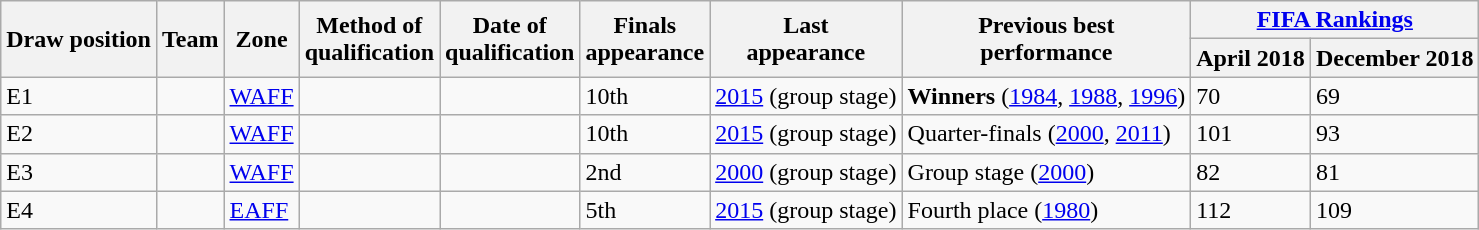<table class="wikitable sortable">
<tr>
<th rowspan=2>Draw position</th>
<th rowspan=2>Team</th>
<th rowspan=2>Zone</th>
<th rowspan=2>Method of<br>qualification</th>
<th rowspan=2>Date of<br>qualification</th>
<th rowspan=2 data-sort-type="number">Finals<br>appearance</th>
<th rowspan=2>Last<br>appearance</th>
<th rowspan=2>Previous best<br>performance</th>
<th colspan=2><a href='#'>FIFA Rankings</a></th>
</tr>
<tr>
<th>April 2018</th>
<th>December 2018</th>
</tr>
<tr>
<td>E1</td>
<td style=white-space:nowrap></td>
<td><a href='#'>WAFF</a></td>
<td></td>
<td></td>
<td>10th</td>
<td><a href='#'>2015</a> (group stage)</td>
<td><strong>Winners</strong> (<a href='#'>1984</a>, <a href='#'>1988</a>, <a href='#'>1996</a>)</td>
<td>70</td>
<td>69</td>
</tr>
<tr>
<td>E2</td>
<td style=white-space:nowrap></td>
<td><a href='#'>WAFF</a></td>
<td></td>
<td></td>
<td>10th</td>
<td><a href='#'>2015</a> (group stage)</td>
<td>Quarter-finals (<a href='#'>2000</a>, <a href='#'>2011</a>)</td>
<td>101</td>
<td>93</td>
</tr>
<tr>
<td>E3</td>
<td style=white-space:nowrap></td>
<td><a href='#'>WAFF</a></td>
<td></td>
<td></td>
<td>2nd</td>
<td><a href='#'>2000</a> (group stage)</td>
<td>Group stage (<a href='#'>2000</a>)</td>
<td>82</td>
<td>81</td>
</tr>
<tr>
<td>E4</td>
<td style=white-space:nowrap></td>
<td><a href='#'>EAFF</a></td>
<td></td>
<td></td>
<td>5th</td>
<td><a href='#'>2015</a> (group stage)</td>
<td>Fourth place (<a href='#'>1980</a>)</td>
<td>112</td>
<td>109</td>
</tr>
</table>
